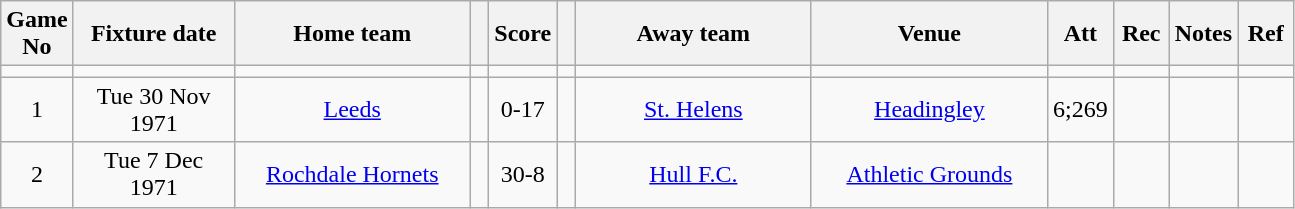<table class="wikitable" style="text-align:center;">
<tr>
<th width=20 abbr="No">Game No</th>
<th width=100 abbr="Date">Fixture date</th>
<th width=150 abbr="Home team">Home team</th>
<th width=5 abbr="space"></th>
<th width=20 abbr="Score">Score</th>
<th width=5 abbr="space"></th>
<th width=150 abbr="Away team">Away team</th>
<th width=150 abbr="Venue">Venue</th>
<th width=30 abbr="Att">Att</th>
<th width=30 abbr="Rec">Rec</th>
<th width=20 abbr="Notes">Notes</th>
<th width=30 abbr="Ref">Ref</th>
</tr>
<tr>
<td></td>
<td></td>
<td></td>
<td></td>
<td></td>
<td></td>
<td></td>
<td></td>
<td></td>
<td></td>
<td></td>
</tr>
<tr>
<td>1</td>
<td>Tue 30 Nov 1971</td>
<td><a href='#'>Leeds</a></td>
<td></td>
<td>0-17</td>
<td></td>
<td><a href='#'>St. Helens</a></td>
<td><a href='#'>Headingley</a></td>
<td>6;269</td>
<td></td>
<td></td>
<td></td>
</tr>
<tr>
<td>2</td>
<td>Tue 7 Dec 1971</td>
<td><a href='#'>Rochdale Hornets</a></td>
<td></td>
<td>30-8</td>
<td></td>
<td><a href='#'>Hull F.C.</a></td>
<td><a href='#'>Athletic Grounds</a></td>
<td></td>
<td></td>
<td></td>
<td></td>
</tr>
</table>
